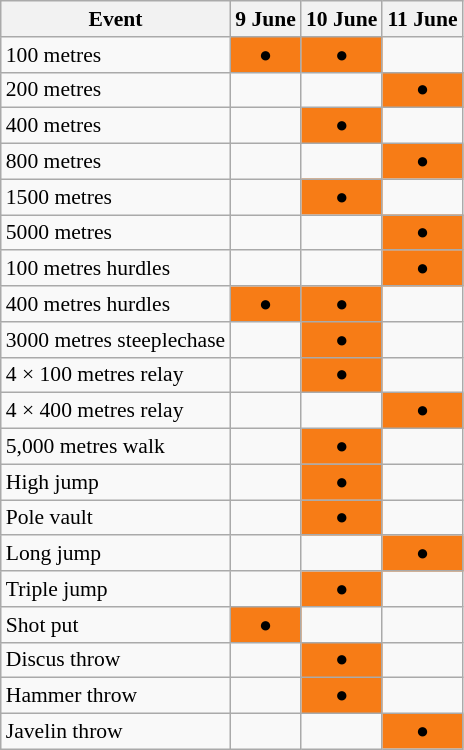<table class="wikitable" style="text-align:center; font-size:90%">
<tr>
<th>Event</th>
<th>9 June</th>
<th>10 June</th>
<th>11 June</th>
</tr>
<tr>
<td align=left>100 metres</td>
<td bgcolor=F77C16>●</td>
<td bgcolor=F77C16>●</td>
<td></td>
</tr>
<tr>
<td align=left>200 metres</td>
<td></td>
<td></td>
<td bgcolor=F77C16>●</td>
</tr>
<tr>
<td align=left>400 metres</td>
<td></td>
<td bgcolor=F77C16>●</td>
<td></td>
</tr>
<tr>
<td align=left>800 metres</td>
<td></td>
<td></td>
<td bgcolor=F77C16>●</td>
</tr>
<tr>
<td align=left>1500 metres</td>
<td></td>
<td bgcolor=F77C16>●</td>
<td></td>
</tr>
<tr>
<td align=left>5000 metres</td>
<td></td>
<td></td>
<td bgcolor=F77C16>●</td>
</tr>
<tr>
<td align=left>100 metres hurdles</td>
<td></td>
<td></td>
<td bgcolor=F77C16>●</td>
</tr>
<tr>
<td align=left>400 metres hurdles</td>
<td bgcolor=F77C16>●</td>
<td bgcolor=F77C16>●</td>
<td></td>
</tr>
<tr>
<td align=left>3000 metres steeplechase</td>
<td></td>
<td bgcolor=F77C16>●</td>
<td></td>
</tr>
<tr>
<td align=left>4 × 100 metres relay</td>
<td></td>
<td bgcolor=F77C16>●</td>
<td></td>
</tr>
<tr>
<td align=left>4 × 400 metres relay</td>
<td></td>
<td></td>
<td bgcolor=F77C16>●</td>
</tr>
<tr>
<td align=left>5,000 metres walk</td>
<td></td>
<td bgcolor=F77C16>●</td>
<td></td>
</tr>
<tr>
<td align=left>High jump</td>
<td></td>
<td bgcolor=F77C16>●</td>
<td></td>
</tr>
<tr>
<td align=left>Pole vault</td>
<td></td>
<td bgcolor=F77C16>●</td>
<td></td>
</tr>
<tr>
<td align=left>Long jump</td>
<td></td>
<td></td>
<td bgcolor=F77C16>●</td>
</tr>
<tr>
<td align=left>Triple jump</td>
<td></td>
<td bgcolor=F77C16>●</td>
<td></td>
</tr>
<tr>
<td align=left>Shot put</td>
<td bgcolor=F77C16>●</td>
<td></td>
<td></td>
</tr>
<tr>
<td align=left>Discus throw</td>
<td></td>
<td bgcolor=F77C16>●</td>
<td></td>
</tr>
<tr>
<td align=left>Hammer throw</td>
<td></td>
<td bgcolor=F77C16>●</td>
<td></td>
</tr>
<tr>
<td align=left>Javelin throw</td>
<td></td>
<td></td>
<td bgcolor=F77C16>●</td>
</tr>
</table>
